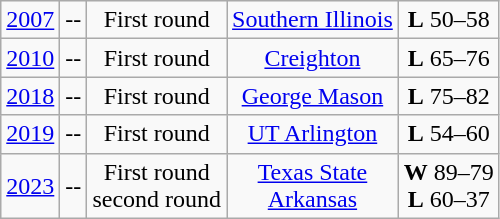<table class="wikitable">
<tr align="center">
<td><a href='#'>2007</a></td>
<td>--</td>
<td>First round</td>
<td><a href='#'>Southern Illinois</a></td>
<td><strong>L</strong> 50–58</td>
</tr>
<tr align="center">
<td><a href='#'>2010</a></td>
<td>--</td>
<td>First round</td>
<td><a href='#'>Creighton</a></td>
<td><strong>L</strong> 65–76</td>
</tr>
<tr align="center">
<td><a href='#'>2018</a></td>
<td>--</td>
<td>First round</td>
<td><a href='#'>George Mason</a></td>
<td><strong>L</strong> 75–82</td>
</tr>
<tr align="center">
<td><a href='#'>2019</a></td>
<td>--</td>
<td>First round</td>
<td><a href='#'>UT Arlington</a></td>
<td><strong>L</strong> 54–60</td>
</tr>
<tr align="center">
<td><a href='#'>2023</a></td>
<td>--</td>
<td>First round<br>second round</td>
<td><a href='#'>Texas State</a><br><a href='#'>Arkansas</a></td>
<td><strong>W</strong> 89–79<br> <strong>L</strong> 60–37</td>
</tr>
</table>
